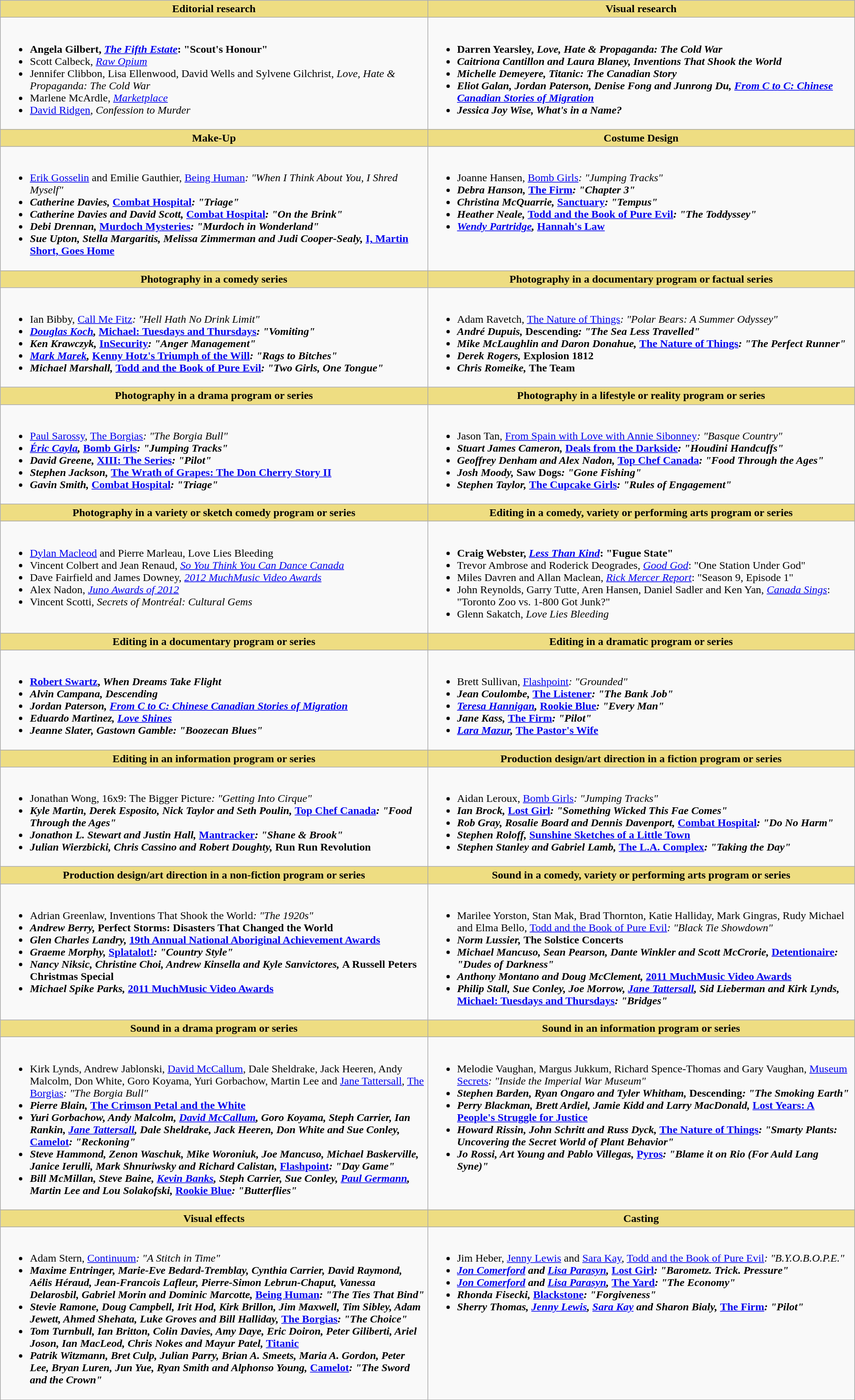<table class=wikitable width="100%">
<tr>
<th style="background:#EEDD82; width:50%">Editorial research</th>
<th style="background:#EEDD82; width:50%">Visual research</th>
</tr>
<tr>
<td valign="top"><br><ul><li> <strong>Angela Gilbert, <em><a href='#'>The Fifth Estate</a></em>: "Scout's Honour"</strong></li><li>Scott Calbeck, <em><a href='#'>Raw Opium</a></em></li><li>Jennifer Clibbon, Lisa Ellenwood, David Wells and Sylvene Gilchrist, <em>Love, Hate & Propaganda: The Cold War</em></li><li>Marlene McArdle, <em><a href='#'>Marketplace</a></em></li><li><a href='#'>David Ridgen</a>, <em>Confession to Murder</em></li></ul></td>
<td valign="top"><br><ul><li> <strong>Darren Yearsley, <em>Love, Hate & Propaganda: The Cold War<strong><em></li><li>Caitriona Cantillon and Laura Blaney, </em>Inventions That Shook the World<em></li><li>Michelle Demeyere, </em>Titanic: The Canadian Story<em></li><li>Eliot Galan, Jordan Paterson, Denise Fong and Junrong Du, </em><a href='#'>From C to C: Chinese Canadian Stories of Migration</a><em></li><li>Jessica Joy Wise, </em>What's in a Name?<em></li></ul></td>
</tr>
<tr>
<th style="background:#EEDD82; width:50%">Make-Up</th>
<th style="background:#EEDD82; width:50%">Costume Design</th>
</tr>
<tr>
<td valign="top"><br><ul><li> </strong><a href='#'>Erik Gosselin</a> and Emilie Gauthier, </em><a href='#'>Being Human</a><em>: "When I Think About You, I Shred Myself"<strong></li><li>Catherine Davies, </em><a href='#'>Combat Hospital</a><em>: "Triage"</li><li>Catherine Davies and David Scott, </em><a href='#'>Combat Hospital</a><em>: "On the Brink"</li><li>Debi Drennan, </em><a href='#'>Murdoch Mysteries</a><em>: "Murdoch in Wonderland"</li><li>Sue Upton, Stella Margaritis, Melissa Zimmerman and Judi Cooper-Sealy, </em><a href='#'>I, Martin Short, Goes Home</a><em></li></ul></td>
<td valign="top"><br><ul><li> </strong>Joanne Hansen, </em><a href='#'>Bomb Girls</a><em>: "Jumping Tracks"<strong></li><li>Debra Hanson, </em><a href='#'>The Firm</a><em>: "Chapter 3"</li><li>Christina McQuarrie, </em><a href='#'>Sanctuary</a><em>: "Tempus"</li><li>Heather Neale, </em><a href='#'>Todd and the Book of Pure Evil</a><em>: "The Toddyssey"</li><li><a href='#'>Wendy Partridge</a>, </em><a href='#'>Hannah's Law</a><em></li></ul></td>
</tr>
<tr>
<th style="background:#EEDD82; width:50%">Photography in a comedy series</th>
<th style="background:#EEDD82; width:50%">Photography in a documentary program or factual series</th>
</tr>
<tr>
<td valign="top"><br><ul><li> </strong>Ian Bibby, </em><a href='#'>Call Me Fitz</a><em>: "Hell Hath No Drink Limit"<strong></li><li><a href='#'>Douglas Koch</a>, </em><a href='#'>Michael: Tuesdays and Thursdays</a><em>: "Vomiting"</li><li>Ken Krawczyk, </em><a href='#'>InSecurity</a><em>: "Anger Management"</li><li><a href='#'>Mark Marek</a>, </em><a href='#'>Kenny Hotz's Triumph of the Will</a><em>: "Rags to Bitches"</li><li>Michael Marshall, </em><a href='#'>Todd and the Book of Pure Evil</a><em>: "Two Girls, One Tongue"</li></ul></td>
<td valign="top"><br><ul><li> </strong>Adam Ravetch, </em><a href='#'>The Nature of Things</a><em>: "Polar Bears: A Summer Odyssey"<strong></li><li>André Dupuis, </em>Descending<em>: "The Sea Less Travelled"</li><li>Mike McLaughlin and Daron Donahue, </em><a href='#'>The Nature of Things</a><em>: "The Perfect Runner"</li><li>Derek Rogers, </em>Explosion 1812<em></li><li>Chris Romeike, </em>The Team<em></li></ul></td>
</tr>
<tr>
<th style="background:#EEDD82; width:50%">Photography in a drama program or series</th>
<th style="background:#EEDD82; width:50%">Photography in a lifestyle or reality program or series</th>
</tr>
<tr>
<td valign="top"><br><ul><li> </strong><a href='#'>Paul Sarossy</a>, </em><a href='#'>The Borgias</a><em>: "The Borgia Bull"<strong></li><li><a href='#'>Éric Cayla</a>, </em><a href='#'>Bomb Girls</a><em>: "Jumping Tracks"</li><li>David Greene, </em><a href='#'>XIII: The Series</a><em>: "Pilot"</li><li>Stephen Jackson, </em><a href='#'>The Wrath of Grapes: The Don Cherry Story II</a><em></li><li>Gavin Smith, </em><a href='#'>Combat Hospital</a><em>: "Triage"</li></ul></td>
<td valign="top"><br><ul><li> </strong>Jason Tan, </em><a href='#'>From Spain with Love with Annie Sibonney</a><em>: "Basque Country"<strong></li><li>Stuart James Cameron, </em><a href='#'>Deals from the Darkside</a><em>: "Houdini Handcuffs"</li><li>Geoffrey Denham and Alex Nadon, </em><a href='#'>Top Chef Canada</a><em>: "Food Through the Ages"</li><li>Josh Moody, </em>Saw Dogs<em>: "Gone Fishing"</li><li>Stephen Taylor, </em><a href='#'>The Cupcake Girls</a><em>: "Rules of Engagement"</li></ul></td>
</tr>
<tr>
<th style="background:#EEDD82; width:50%">Photography in a variety or sketch comedy program or series</th>
<th style="background:#EEDD82; width:50%">Editing in a comedy, variety or performing arts program or series</th>
</tr>
<tr>
<td valign="top"><br><ul><li> </strong><a href='#'>Dylan Macleod</a> and Pierre Marleau, </em>Love Lies Bleeding</em></strong></li><li>Vincent Colbert and Jean Renaud, <em><a href='#'>So You Think You Can Dance Canada</a></em></li><li>Dave Fairfield and James Downey, <em><a href='#'>2012 MuchMusic Video Awards</a></em></li><li>Alex Nadon, <em><a href='#'>Juno Awards of 2012</a></em></li><li>Vincent Scotti, <em>Secrets of Montréal: Cultural Gems</em></li></ul></td>
<td valign="top"><br><ul><li> <strong>Craig Webster, <em><a href='#'>Less Than Kind</a></em>: "Fugue State"</strong></li><li>Trevor Ambrose and Roderick Deogrades, <em><a href='#'>Good God</a></em>: "One Station Under God"</li><li>Miles Davren and Allan Maclean, <em><a href='#'>Rick Mercer Report</a></em>: "Season 9, Episode 1"</li><li>John Reynolds, Garry Tutte, Aren Hansen, Daniel Sadler and Ken Yan, <em><a href='#'>Canada Sings</a></em>: "Toronto Zoo vs. 1-800 Got Junk?"</li><li>Glenn Sakatch, <em>Love Lies Bleeding</em></li></ul></td>
</tr>
<tr>
<th style="background:#EEDD82; width:50%">Editing in a documentary program or series</th>
<th style="background:#EEDD82; width:50%">Editing in a dramatic program or series</th>
</tr>
<tr>
<td valign="top"><br><ul><li> <strong><a href='#'>Robert Swartz</a>, <em>When Dreams Take Flight<strong><em></li><li>Alvin Campana, </em>Descending<em></li><li>Jordan Paterson, </em><a href='#'>From C to C: Chinese Canadian Stories of Migration</a><em></li><li>Eduardo Martinez, </em><a href='#'>Love Shines</a><em></li><li>Jeanne Slater, </em>Gastown Gamble<em>: "Boozecan Blues"</li></ul></td>
<td valign="top"><br><ul><li> </strong>Brett Sullivan, </em><a href='#'>Flashpoint</a><em>: "Grounded"<strong></li><li>Jean Coulombe, </em><a href='#'>The Listener</a><em>: "The Bank Job"</li><li><a href='#'>Teresa Hannigan</a>, </em><a href='#'>Rookie Blue</a><em>: "Every Man"</li><li>Jane Kass, </em><a href='#'>The Firm</a><em>: "Pilot"</li><li><a href='#'>Lara Mazur</a>, </em><a href='#'>The Pastor's Wife</a><em></li></ul></td>
</tr>
<tr>
<th style="background:#EEDD82; width:50%">Editing in an information program or series</th>
<th style="background:#EEDD82; width:50%">Production design/art direction in a fiction program or series</th>
</tr>
<tr>
<td valign="top"><br><ul><li> </strong>Jonathan Wong, </em>16x9: The Bigger Picture<em>: "Getting Into Cirque"<strong></li><li>Kyle Martin, Derek Esposito, Nick Taylor and Seth Poulin, </em><a href='#'>Top Chef Canada</a><em>: "Food Through the Ages"</li><li>Jonathon L. Stewart and Justin Hall, </em><a href='#'>Mantracker</a><em>: "Shane & Brook"</li><li>Julian Wierzbicki, Chris Cassino and Robert Doughty, </em>Run Run Revolution<em></li></ul></td>
<td valign="top"><br><ul><li> </strong>Aidan Leroux, </em><a href='#'>Bomb Girls</a><em>: "Jumping Tracks"<strong></li><li>Ian Brock, </em><a href='#'>Lost Girl</a><em>: "Something Wicked This Fae Comes"</li><li>Rob Gray, Rosalie Board and Dennis Davenport, </em><a href='#'>Combat Hospital</a><em>: "Do No Harm"</li><li>Stephen Roloff, </em><a href='#'>Sunshine Sketches of a Little Town</a><em></li><li>Stephen Stanley and Gabriel Lamb, </em><a href='#'>The L.A. Complex</a><em>: "Taking the Day"</li></ul></td>
</tr>
<tr>
<th style="background:#EEDD82; width:50%">Production design/art direction in a non-fiction program or series</th>
<th style="background:#EEDD82; width:50%">Sound in a comedy, variety or performing arts program or series</th>
</tr>
<tr>
<td valign="top"><br><ul><li> </strong>Adrian Greenlaw, </em>Inventions That Shook the World<em>: "The 1920s"<strong></li><li>Andrew Berry, </em>Perfect Storms: Disasters That Changed the World<em></li><li>Glen Charles Landry, </em><a href='#'>19th Annual National Aboriginal Achievement Awards</a><em></li><li>Graeme Morphy, </em><a href='#'>Splatalot!</a><em>: "Country Style"</li><li>Nancy Niksic, Christine Choi, Andrew Kinsella and Kyle Sanvictores, </em>A Russell Peters Christmas Special<em></li><li>Michael Spike Parks, </em><a href='#'>2011 MuchMusic Video Awards</a><em></li></ul></td>
<td valign="top"><br><ul><li> </strong>Marilee Yorston, Stan Mak, Brad Thornton, Katie Halliday, Mark Gingras, Rudy Michael and Elma Bello, </em><a href='#'>Todd and the Book of Pure Evil</a><em>: "Black Tie Showdown"<strong></li><li>Norm Lussier, </em>The Solstice Concerts<em></li><li>Michael Mancuso, Sean Pearson, Dante Winkler and Scott McCrorie, </em><a href='#'>Detentionaire</a><em>: "Dudes of Darkness"</li><li>Anthony Montano and Doug McClement, </em><a href='#'>2011 MuchMusic Video Awards</a><em></li><li>Philip Stall, Sue Conley, Joe Morrow, <a href='#'>Jane Tattersall</a>, Sid Lieberman and Kirk Lynds, </em><a href='#'>Michael: Tuesdays and Thursdays</a><em>: "Bridges"</li></ul></td>
</tr>
<tr>
<th style="background:#EEDD82; width:50%">Sound in a drama program or series</th>
<th style="background:#EEDD82; width:50%">Sound in an information program or series</th>
</tr>
<tr>
<td valign="top"><br><ul><li> </strong>Kirk Lynds, Andrew Jablonski, <a href='#'>David McCallum</a>, Dale Sheldrake, Jack Heeren, Andy Malcolm, Don White, Goro Koyama, Yuri Gorbachow, Martin Lee and <a href='#'>Jane Tattersall</a>, </em><a href='#'>The Borgias</a><em>: "The Borgia Bull"<strong></li><li>Pierre Blain, </em><a href='#'>The Crimson Petal and the White</a><em></li><li>Yuri Gorbachow, Andy Malcolm, <a href='#'>David McCallum</a>, Goro Koyama, Steph Carrier, Ian Rankin, <a href='#'>Jane Tattersall</a>, Dale Sheldrake, Jack Heeren, Don White and Sue Conley, </em><a href='#'>Camelot</a><em>: "Reckoning"</li><li>Steve Hammond, Zenon Waschuk, Mike Woroniuk, Joe Mancuso, Michael Baskerville, Janice Ierulli, Mark Shnuriwsky and Richard Calistan, </em><a href='#'>Flashpoint</a><em>: "Day Game"</li><li>Bill McMillan, Steve Baine, <a href='#'>Kevin Banks</a>, Steph Carrier, Sue Conley, <a href='#'>Paul Germann</a>, Martin Lee and Lou Solakofski, </em><a href='#'>Rookie Blue</a><em>: "Butterflies"</li></ul></td>
<td valign="top"><br><ul><li> </strong>Melodie Vaughan, Margus Jukkum, Richard Spence-Thomas and Gary Vaughan, </em><a href='#'>Museum Secrets</a><em>: "Inside the Imperial War Museum"<strong></li><li>Stephen Barden, Ryan Ongaro and Tyler Whitham, </em>Descending<em>: "The Smoking Earth"</li><li>Perry Blackman, Brett Ardiel, Jamie Kidd and Larry MacDonald, </em><a href='#'>Lost Years: A People's Struggle for Justice</a><em></li><li>Howard Rissin, John Schritt and Russ Dyck, </em><a href='#'>The Nature of Things</a><em>: "Smarty Plants: Uncovering the Secret World of Plant Behavior"</li><li>Jo Rossi, Art Young and Pablo Villegas, </em><a href='#'>Pyros</a><em>:  "Blame it on Rio (For Auld Lang Syne)"</li></ul></td>
</tr>
<tr>
<th style="background:#EEDD82; width:50%">Visual effects</th>
<th style="background:#EEDD82; width:50%">Casting</th>
</tr>
<tr>
<td valign="top"><br><ul><li> </strong>Adam Stern, </em><a href='#'>Continuum</a><em>: "A Stitch in Time"<strong></li><li>Maxime Entringer, Marie-Eve Bedard-Tremblay, Cynthia Carrier, David Raymond, Aélis Héraud, Jean-Francois Lafleur, Pierre-Simon Lebrun-Chaput, Vanessa Delarosbil, Gabriel Morin and Dominic Marcotte, </em><a href='#'>Being Human</a><em>: "The Ties That Bind"</li><li>Stevie Ramone, Doug Campbell, Irit Hod, Kirk Brillon, Jim Maxwell, Tim Sibley, Adam Jewett, Ahmed Shehata, Luke Groves and Bill Halliday, </em><a href='#'>The Borgias</a><em>: "The Choice"</li><li>Tom Turnbull, Ian Britton, Colin Davies, Amy Daye, Eric Doiron, Peter Giliberti, Ariel Joson, Ian MacLeod, Chris Nokes and Mayur Patel, </em><a href='#'>Titanic</a><em></li><li>Patrik Witzmann, Bret Culp, Julian Parry, Brian A. Smeets, Maria A. Gordon, Peter Lee, Bryan Luren, Jun Yue, Ryan Smith and Alphonso Young, </em><a href='#'>Camelot</a><em>: "The Sword and the Crown"</li></ul></td>
<td valign="top"><br><ul><li> </strong>Jim Heber, <a href='#'>Jenny Lewis</a> and <a href='#'>Sara Kay</a>, </em><a href='#'>Todd and the Book of Pure Evil</a><em>: "B.Y.O.B.O.P.E."<strong></li><li><a href='#'>Jon Comerford</a> and <a href='#'>Lisa Parasyn</a>, </em><a href='#'>Lost Girl</a><em>: "Barometz. Trick. Pressure"</li><li><a href='#'>Jon Comerford</a> and <a href='#'>Lisa Parasyn</a>, </em><a href='#'>The Yard</a><em>: "The Economy"</li><li>Rhonda Fisecki, </em><a href='#'>Blackstone</a><em>: "Forgiveness"</li><li>Sherry Thomas, <a href='#'>Jenny Lewis</a>, <a href='#'>Sara Kay</a> and Sharon Bialy, </em><a href='#'>The Firm</a><em>: "Pilot"</li></ul></td>
</tr>
</table>
